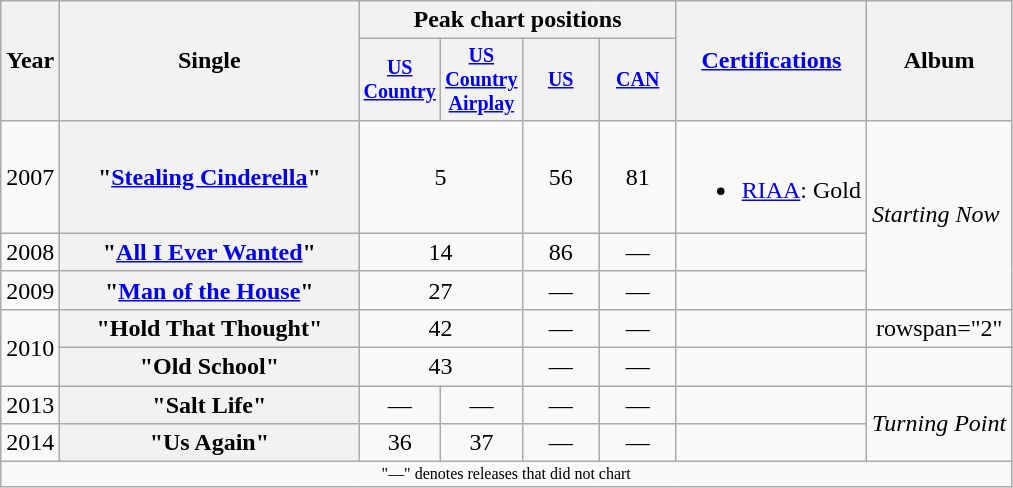<table class="wikitable plainrowheaders" style="text-align:center;">
<tr>
<th rowspan="2">Year</th>
<th rowspan="2" style="width:12em;">Single</th>
<th colspan="4">Peak chart positions</th>
<th rowspan="2"><a href='#'>Certifications</a></th>
<th rowspan="2">Album</th>
</tr>
<tr style=font-size:smaller;>
<th style="width:45px;"><a href='#'>US Country</a><br></th>
<th style="width:45px;"><a href='#'>US Country Airplay</a><br></th>
<th style="width:45px;"><a href='#'>US</a><br></th>
<th style="width:45px;"><a href='#'>CAN</a><br></th>
</tr>
<tr>
<td>2007</td>
<th scope="row">"<a href='#'>Stealing Cinderella</a>"</th>
<td colspan="2">5</td>
<td>56</td>
<td>81</td>
<td><br><ul><li><a href='#'>RIAA</a>: Gold</li></ul></td>
<td rowspan="3" style="text-align:left;"><em>Starting Now</em></td>
</tr>
<tr>
<td>2008</td>
<th scope="row">"<a href='#'>All I Ever Wanted</a>"</th>
<td colspan="2">14</td>
<td>86</td>
<td>—</td>
<td></td>
</tr>
<tr>
<td>2009</td>
<th scope="row">"<a href='#'>Man of the House</a>"</th>
<td colspan="2">27</td>
<td>—</td>
<td>—</td>
<td></td>
</tr>
<tr>
<td rowspan="2">2010</td>
<th scope="row">"Hold That Thought"</th>
<td colspan="2">42</td>
<td>—</td>
<td>—</td>
<td></td>
<td>rowspan="2" </td>
</tr>
<tr>
<th scope="row">"Old School"</th>
<td colspan="2">43</td>
<td>—</td>
<td>—</td>
<td></td>
</tr>
<tr>
<td>2013</td>
<th scope="row">"Salt Life"</th>
<td>—</td>
<td>—</td>
<td>—</td>
<td>—</td>
<td></td>
<td rowspan="2" style="text-align:left;"><em>Turning Point</em></td>
</tr>
<tr>
<td>2014</td>
<th scope="row">"Us Again"</th>
<td>36</td>
<td>37</td>
<td>—</td>
<td>—</td>
<td></td>
</tr>
<tr>
<td colspan="8" style="font-size:8pt">"—" denotes releases that did not chart</td>
</tr>
</table>
